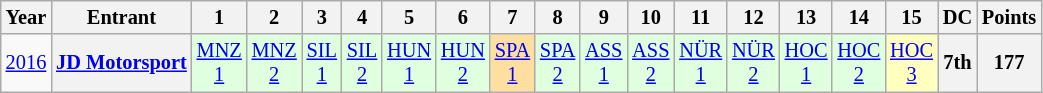<table class="wikitable" style="text-align:center; font-size:85%">
<tr>
<th>Year</th>
<th>Entrant</th>
<th>1</th>
<th>2</th>
<th>3</th>
<th>4</th>
<th>5</th>
<th>6</th>
<th>7</th>
<th>8</th>
<th>9</th>
<th>10</th>
<th>11</th>
<th>12</th>
<th>13</th>
<th>14</th>
<th>15</th>
<th>DC</th>
<th>Points</th>
</tr>
<tr>
<td><a href='#'>2016</a></td>
<th nowrap><a href='#'>JD Motorsport</a></th>
<td style="background:#dfffdf;"><a href='#'>MNZ<br>1</a><br></td>
<td style="background:#dfffdf;"><a href='#'>MNZ<br>2</a><br></td>
<td style="background:#dfffdf;"><a href='#'>SIL<br>1</a><br></td>
<td style="background:#dfffdf;"><a href='#'>SIL<br>2</a><br></td>
<td style="background:#dfffdf;"><a href='#'>HUN<br>1</a><br></td>
<td style="background:#dfffdf;"><a href='#'>HUN<br>2</a><br></td>
<td style="background:#ffdf9f;"><a href='#'>SPA<br>1</a><br></td>
<td style="background:#dfffdf;"><a href='#'>SPA<br>2</a><br></td>
<td style="background:#dfffdf;"><a href='#'>ASS<br>1</a><br></td>
<td style="background:#dfffdf;"><a href='#'>ASS<br>2</a><br></td>
<td style="background:#dfffdf;"><a href='#'>NÜR<br>1</a><br></td>
<td style="background:#dfffdf;"><a href='#'>NÜR<br>2</a><br></td>
<td style="background:#dfffdf;"><a href='#'>HOC<br>1</a><br></td>
<td style="background:#dfffdf;"><a href='#'>HOC<br>2</a><br></td>
<td style="background:#ffffbf;"><a href='#'>HOC<br>3</a><br></td>
<th>7th</th>
<th>177</th>
</tr>
</table>
